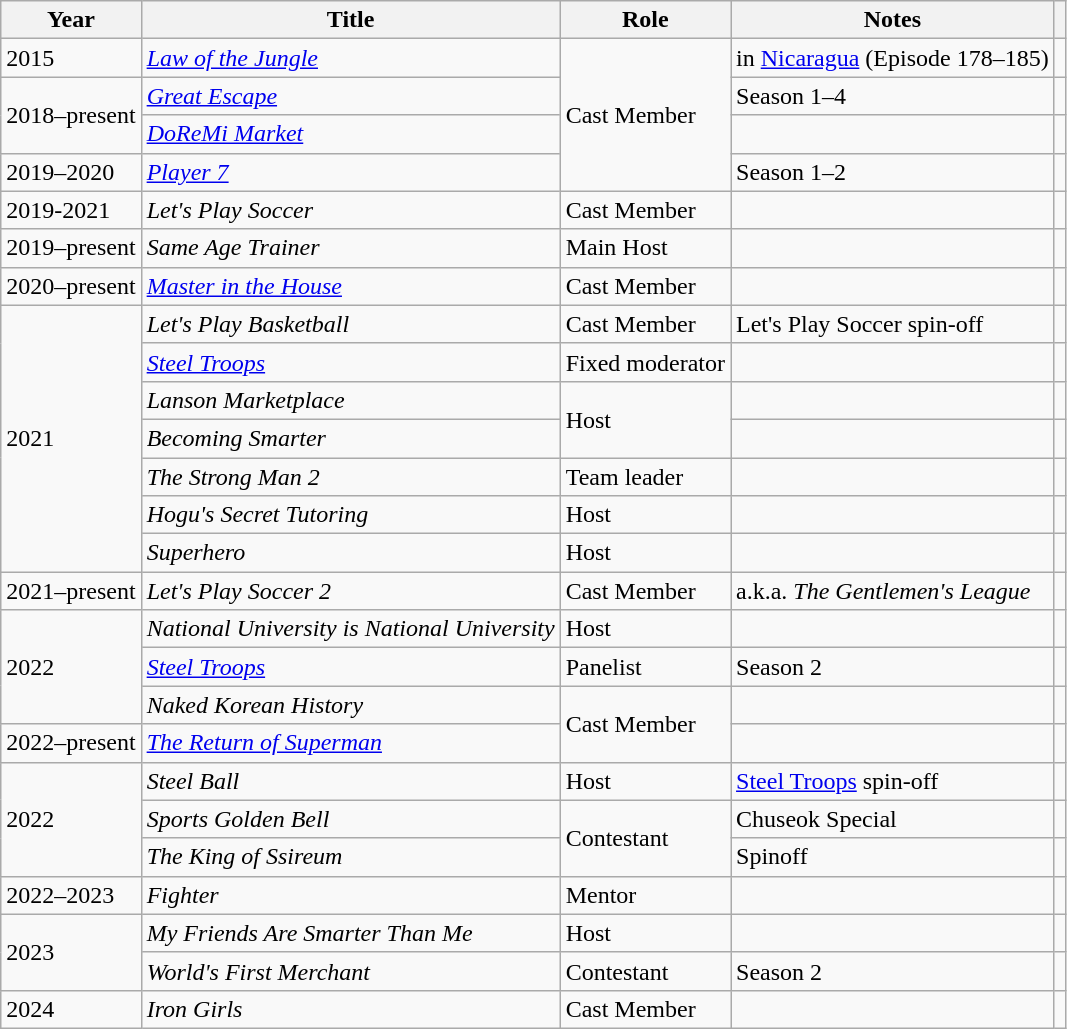<table class="wikitable">
<tr>
<th>Year</th>
<th>Title</th>
<th>Role</th>
<th>Notes</th>
<th scope="col" class="unsortable"></th>
</tr>
<tr>
<td>2015</td>
<td><em><a href='#'>Law of the Jungle</a></em></td>
<td rowspan="4">Cast Member</td>
<td>in <a href='#'>Nicaragua</a> (Episode 178–185)</td>
<td></td>
</tr>
<tr>
<td rowspan=2>2018–present</td>
<td><em><a href='#'>Great Escape</a></em></td>
<td>Season 1–4</td>
<td></td>
</tr>
<tr>
<td><em><a href='#'>DoReMi Market</a></em></td>
<td></td>
<td></td>
</tr>
<tr>
<td>2019–2020</td>
<td><em><a href='#'>Player 7</a></em></td>
<td>Season 1–2</td>
<td></td>
</tr>
<tr>
<td>2019-2021</td>
<td><em>Let's Play Soccer</em></td>
<td>Cast Member</td>
<td></td>
<td></td>
</tr>
<tr>
<td>2019–present</td>
<td><em>Same Age Trainer</em></td>
<td>Main Host</td>
<td></td>
<td></td>
</tr>
<tr>
<td>2020–present</td>
<td><em><a href='#'>Master in the House</a></em></td>
<td>Cast Member</td>
<td></td>
<td></td>
</tr>
<tr>
<td rowspan="7">2021</td>
<td><em>Let's Play Basketball</em></td>
<td>Cast Member</td>
<td>Let's Play Soccer spin-off</td>
<td></td>
</tr>
<tr>
<td><em><a href='#'>Steel Troops</a></em></td>
<td>Fixed moderator</td>
<td></td>
<td></td>
</tr>
<tr>
<td><em>Lanson Marketplace</em></td>
<td rowspan="2">Host</td>
<td></td>
<td></td>
</tr>
<tr>
<td><em>Becoming Smarter</em></td>
<td></td>
<td></td>
</tr>
<tr>
<td><em>The Strong Man 2</em></td>
<td>Team leader</td>
<td></td>
<td></td>
</tr>
<tr>
<td><em>Hogu's Secret Tutoring</em></td>
<td>Host</td>
<td></td>
<td></td>
</tr>
<tr>
<td><em>Superhero</em></td>
<td>Host</td>
<td></td>
<td></td>
</tr>
<tr>
<td>2021–present</td>
<td><em>Let's Play Soccer 2</em></td>
<td>Cast Member</td>
<td>a.k.a. <em>The Gentlemen's League</em></td>
<td></td>
</tr>
<tr>
<td rowspan="3">2022</td>
<td><em>National University is National University</em></td>
<td>Host</td>
<td></td>
<td></td>
</tr>
<tr>
<td><em><a href='#'>Steel Troops</a></em></td>
<td>Panelist</td>
<td>Season 2</td>
<td></td>
</tr>
<tr>
<td><em>Naked Korean History</em></td>
<td rowspan="2">Cast Member</td>
<td></td>
<td></td>
</tr>
<tr>
<td>2022–present</td>
<td><em><a href='#'>The Return of Superman</a></em></td>
<td></td>
<td></td>
</tr>
<tr>
<td rowspan=3>2022</td>
<td><em>Steel Ball</em></td>
<td>Host</td>
<td><a href='#'>Steel Troops</a> spin-off</td>
<td></td>
</tr>
<tr>
<td><em>Sports Golden Bell</em></td>
<td rowspan="2">Contestant</td>
<td>Chuseok Special</td>
<td></td>
</tr>
<tr>
<td><em>The King of Ssireum</em></td>
<td>Spinoff</td>
<td></td>
</tr>
<tr>
<td>2022–2023</td>
<td><em>Fighter</em></td>
<td>Mentor</td>
<td></td>
<td></td>
</tr>
<tr>
<td rowspan=2>2023</td>
<td><em>My Friends Are Smarter Than Me</em></td>
<td>Host</td>
<td></td>
<td></td>
</tr>
<tr>
<td><em>World's First Merchant</em></td>
<td>Contestant</td>
<td>Season 2</td>
<td></td>
</tr>
<tr>
<td>2024</td>
<td><em>Iron Girls</em></td>
<td>Cast Member</td>
<td></td>
<td></td>
</tr>
</table>
